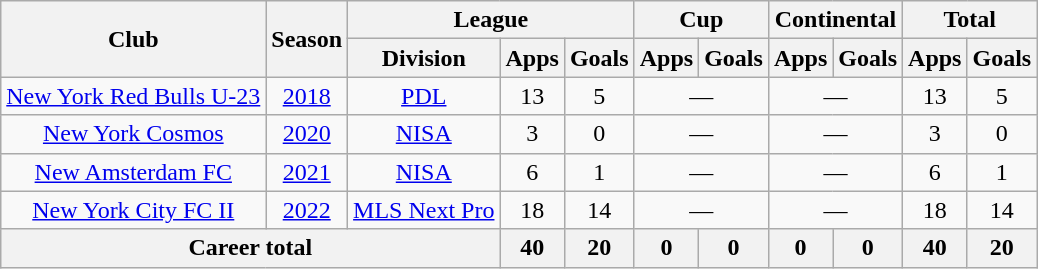<table class="wikitable" style="text-align:center">
<tr>
<th rowspan="2">Club</th>
<th rowspan="2">Season</th>
<th colspan="3">League</th>
<th colspan="2">Cup</th>
<th colspan="2">Continental</th>
<th colspan="2">Total</th>
</tr>
<tr>
<th>Division</th>
<th>Apps</th>
<th>Goals</th>
<th>Apps</th>
<th>Goals</th>
<th>Apps</th>
<th>Goals</th>
<th>Apps</th>
<th>Goals</th>
</tr>
<tr>
<td><a href='#'>New York Red Bulls U-23</a></td>
<td><a href='#'>2018</a></td>
<td><a href='#'>PDL</a></td>
<td>13</td>
<td>5</td>
<td colspan=2>—</td>
<td colspan=2>—</td>
<td>13</td>
<td>5</td>
</tr>
<tr>
<td><a href='#'>New York Cosmos</a></td>
<td><a href='#'>2020</a></td>
<td><a href='#'>NISA</a></td>
<td>3</td>
<td>0</td>
<td colspan=2>—</td>
<td colspan=2>—</td>
<td>3</td>
<td>0</td>
</tr>
<tr>
<td><a href='#'>New Amsterdam FC</a></td>
<td><a href='#'>2021</a></td>
<td><a href='#'>NISA</a></td>
<td>6</td>
<td>1</td>
<td colspan=2>—</td>
<td colspan=2>—</td>
<td>6</td>
<td>1</td>
</tr>
<tr>
<td><a href='#'>New York City FC II</a></td>
<td><a href='#'>2022</a></td>
<td><a href='#'>MLS Next Pro</a></td>
<td>18</td>
<td>14</td>
<td colspan=2>—</td>
<td colspan=2>—</td>
<td>18</td>
<td>14</td>
</tr>
<tr>
<th colspan="3">Career total</th>
<th>40</th>
<th>20</th>
<th>0</th>
<th>0</th>
<th>0</th>
<th>0</th>
<th>40</th>
<th>20</th>
</tr>
</table>
